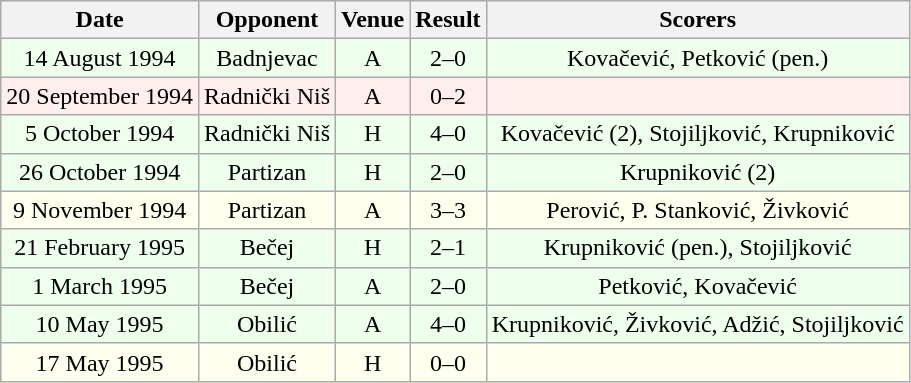<table class="wikitable sortable" style="font-size:100%; text-align:center">
<tr>
<th>Date</th>
<th>Opponent</th>
<th>Venue</th>
<th>Result</th>
<th>Scorers</th>
</tr>
<tr bgcolor = "#EEFFEE">
<td>14 August 1994</td>
<td>Badnjevac</td>
<td>A</td>
<td>2–0</td>
<td>Kovačević, Petković (pen.)</td>
</tr>
<tr bgcolor = "#FFEEEE">
<td>20 September 1994</td>
<td>Radnički Niš</td>
<td>A</td>
<td>0–2</td>
<td></td>
</tr>
<tr bgcolor = "#EEFFEE">
<td>5 October 1994</td>
<td>Radnički Niš</td>
<td>H</td>
<td>4–0</td>
<td>Kovačević (2), Stojiljković, Krupniković</td>
</tr>
<tr bgcolor = "#EEFFEE">
<td>26 October 1994</td>
<td>Partizan</td>
<td>H</td>
<td>2–0</td>
<td>Krupniković (2)</td>
</tr>
<tr bgcolor = "#FFFFEE">
<td>9 November 1994</td>
<td>Partizan</td>
<td>A</td>
<td>3–3</td>
<td>Perović, P. Stanković, Živković</td>
</tr>
<tr bgcolor = "#EEFFEE">
<td>21 February 1995</td>
<td>Bečej</td>
<td>H</td>
<td>2–1</td>
<td>Krupniković (pen.), Stojiljković</td>
</tr>
<tr bgcolor = "#EEFFEE">
<td>1 March 1995</td>
<td>Bečej</td>
<td>A</td>
<td>2–0</td>
<td>Petković, Kovačević</td>
</tr>
<tr bgcolor = "#EEFFEE">
<td>10 May 1995</td>
<td>Obilić</td>
<td>A</td>
<td>4–0</td>
<td>Krupniković, Živković, Adžić, Stojiljković</td>
</tr>
<tr bgcolor = "#FFFFEE">
<td>17 May 1995</td>
<td>Obilić</td>
<td>H</td>
<td>0–0</td>
<td></td>
</tr>
</table>
